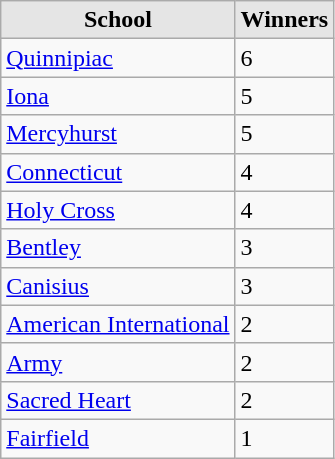<table class="wikitable">
<tr>
<th style="background:#e5e5e5;">School</th>
<th style="background:#e5e5e5;">Winners</th>
</tr>
<tr>
<td><a href='#'>Quinnipiac</a></td>
<td>6</td>
</tr>
<tr>
<td><a href='#'>Iona</a></td>
<td>5</td>
</tr>
<tr>
<td><a href='#'>Mercyhurst</a></td>
<td>5</td>
</tr>
<tr>
<td><a href='#'>Connecticut</a></td>
<td>4</td>
</tr>
<tr>
<td><a href='#'>Holy Cross</a></td>
<td>4</td>
</tr>
<tr>
<td><a href='#'>Bentley</a></td>
<td>3</td>
</tr>
<tr>
<td><a href='#'>Canisius</a></td>
<td>3</td>
</tr>
<tr>
<td><a href='#'>American International</a></td>
<td>2</td>
</tr>
<tr>
<td><a href='#'>Army</a></td>
<td>2</td>
</tr>
<tr>
<td><a href='#'>Sacred Heart</a></td>
<td>2</td>
</tr>
<tr>
<td><a href='#'>Fairfield</a></td>
<td>1</td>
</tr>
</table>
